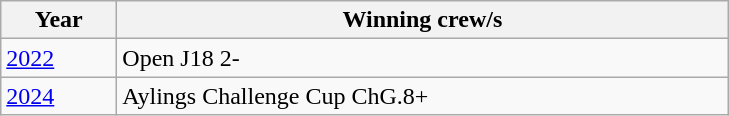<table class="wikitable">
<tr>
<th width=70>Year</th>
<th width=400>Winning crew/s</th>
</tr>
<tr>
<td><a href='#'>2022</a></td>
<td>Open J18 2-</td>
</tr>
<tr>
<td><a href='#'>2024</a></td>
<td>Aylings Challenge Cup ChG.8+</td>
</tr>
</table>
